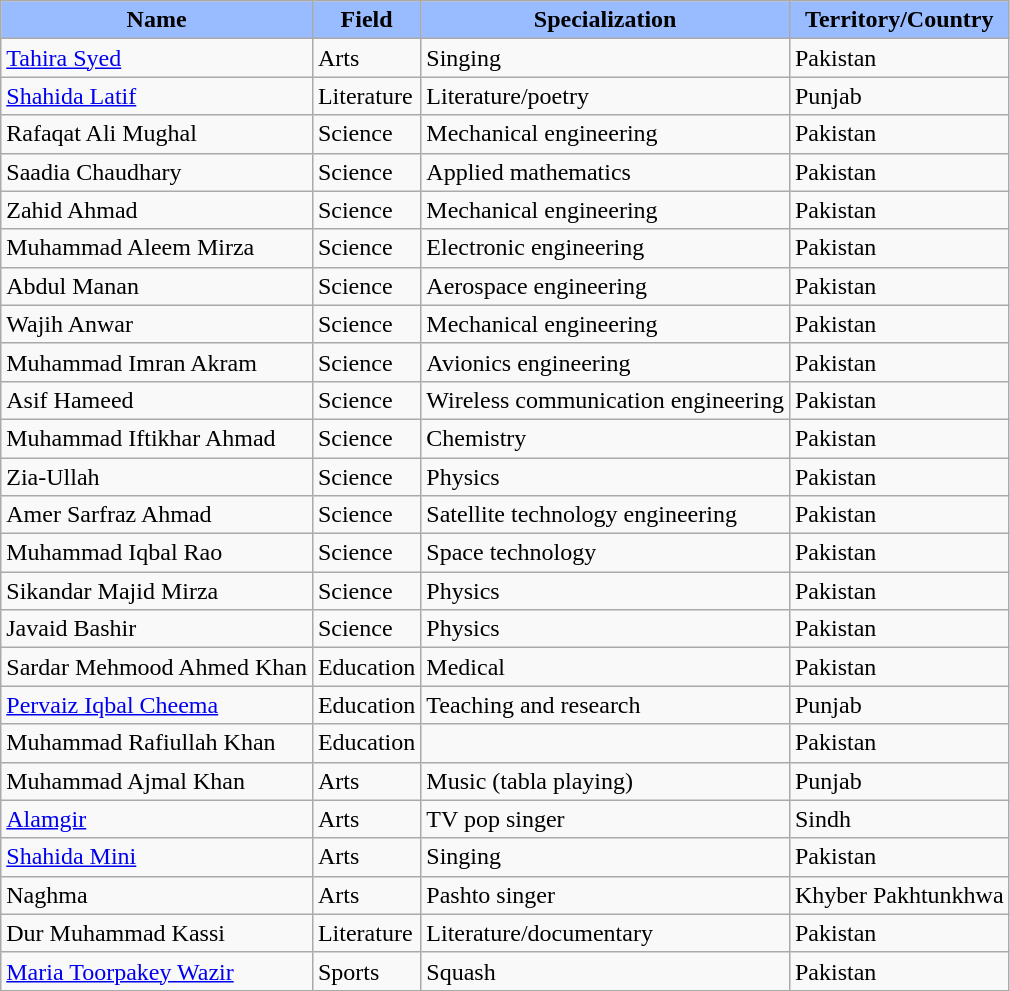<table class="wikitable">
<tr>
<th style="background:#9BF"><span>Name</span></th>
<th style="background:#9BF"><span>Field</span></th>
<th style="background:#9BF"><span>Specialization</span></th>
<th style="background:#9BF"><span>Territory/Country</span></th>
</tr>
<tr>
<td><a href='#'>Tahira Syed</a></td>
<td>Arts</td>
<td>Singing</td>
<td>Pakistan</td>
</tr>
<tr>
<td><a href='#'>Shahida Latif</a></td>
<td>Literature</td>
<td>Literature/poetry</td>
<td>Punjab</td>
</tr>
<tr>
<td>Rafaqat Ali Mughal</td>
<td>Science</td>
<td>Mechanical engineering</td>
<td>Pakistan</td>
</tr>
<tr>
<td>Saadia Chaudhary</td>
<td>Science</td>
<td>Applied mathematics</td>
<td>Pakistan</td>
</tr>
<tr>
<td>Zahid Ahmad</td>
<td>Science</td>
<td>Mechanical engineering</td>
<td>Pakistan</td>
</tr>
<tr>
<td>Muhammad Aleem Mirza</td>
<td>Science</td>
<td>Electronic engineering</td>
<td>Pakistan</td>
</tr>
<tr>
<td>Abdul Manan</td>
<td>Science</td>
<td>Aerospace engineering</td>
<td>Pakistan</td>
</tr>
<tr>
<td>Wajih Anwar</td>
<td>Science</td>
<td>Mechanical engineering</td>
<td>Pakistan</td>
</tr>
<tr>
<td>Muhammad Imran Akram</td>
<td>Science</td>
<td>Avionics engineering</td>
<td>Pakistan</td>
</tr>
<tr>
<td>Asif Hameed</td>
<td>Science</td>
<td>Wireless communication engineering</td>
<td>Pakistan</td>
</tr>
<tr>
<td>Muhammad Iftikhar Ahmad</td>
<td>Science</td>
<td>Chemistry</td>
<td>Pakistan</td>
</tr>
<tr>
<td>Zia-Ullah</td>
<td>Science</td>
<td>Physics</td>
<td>Pakistan</td>
</tr>
<tr>
<td>Amer Sarfraz Ahmad</td>
<td>Science</td>
<td>Satellite technology engineering</td>
<td>Pakistan</td>
</tr>
<tr>
<td>Muhammad Iqbal Rao</td>
<td>Science</td>
<td>Space technology</td>
<td>Pakistan</td>
</tr>
<tr>
<td>Sikandar Majid Mirza</td>
<td>Science</td>
<td>Physics</td>
<td>Pakistan</td>
</tr>
<tr>
<td>Javaid Bashir</td>
<td>Science</td>
<td>Physics</td>
<td>Pakistan</td>
</tr>
<tr>
<td>Sardar Mehmood Ahmed Khan</td>
<td>Education</td>
<td>Medical</td>
<td>Pakistan</td>
</tr>
<tr>
<td><a href='#'>Pervaiz Iqbal Cheema</a></td>
<td>Education</td>
<td>Teaching and research</td>
<td>Punjab</td>
</tr>
<tr>
<td>Muhammad Rafiullah Khan</td>
<td>Education</td>
<td></td>
<td>Pakistan</td>
</tr>
<tr>
<td>Muhammad Ajmal Khan</td>
<td>Arts</td>
<td>Music (tabla playing)</td>
<td>Punjab</td>
</tr>
<tr>
<td><a href='#'>Alamgir</a></td>
<td>Arts</td>
<td>TV pop singer</td>
<td>Sindh</td>
</tr>
<tr>
<td><a href='#'>Shahida Mini</a></td>
<td>Arts</td>
<td>Singing</td>
<td>Pakistan</td>
</tr>
<tr>
<td>Naghma</td>
<td>Arts</td>
<td>Pashto singer</td>
<td>Khyber Pakhtunkhwa</td>
</tr>
<tr>
<td>Dur Muhammad Kassi</td>
<td>Literature</td>
<td>Literature/documentary</td>
<td>Pakistan</td>
</tr>
<tr>
<td><a href='#'>Maria Toorpakey Wazir</a></td>
<td>Sports</td>
<td>Squash</td>
<td>Pakistan</td>
</tr>
</table>
